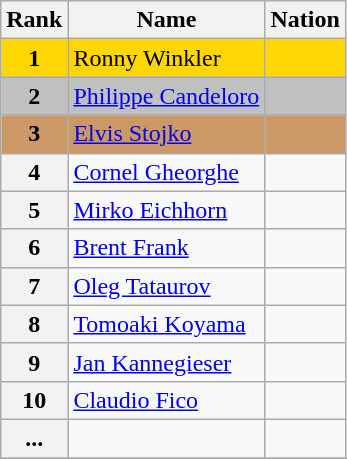<table class="wikitable">
<tr>
<th>Rank</th>
<th>Name</th>
<th>Nation</th>
</tr>
<tr bgcolor="gold">
<td align="center"><strong>1</strong></td>
<td>Ronny Winkler</td>
<td></td>
</tr>
<tr bgcolor="silver">
<td align="center"><strong>2</strong></td>
<td><a href='#'>Philippe Candeloro</a></td>
<td></td>
</tr>
<tr bgcolor="cc9966">
<td align="center"><strong>3</strong></td>
<td><a href='#'>Elvis Stojko</a></td>
<td></td>
</tr>
<tr>
<th>4</th>
<td><a href='#'>Cornel Gheorghe</a></td>
<td></td>
</tr>
<tr>
<th>5</th>
<td><a href='#'>Mirko Eichhorn</a></td>
<td></td>
</tr>
<tr>
<th>6</th>
<td><a href='#'>Brent Frank</a></td>
<td></td>
</tr>
<tr>
<th>7</th>
<td><a href='#'>Oleg Tataurov</a></td>
<td></td>
</tr>
<tr>
<th>8</th>
<td><a href='#'>Tomoaki Koyama</a></td>
<td></td>
</tr>
<tr>
<th>9</th>
<td><a href='#'>Jan Kannegieser</a></td>
<td></td>
</tr>
<tr>
<th>10</th>
<td><a href='#'>Claudio Fico</a></td>
<td></td>
</tr>
<tr>
<th>...</th>
<td></td>
<td></td>
</tr>
<tr>
</tr>
</table>
